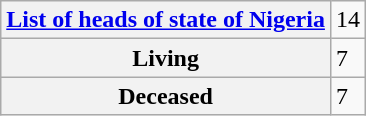<table class="wikitable">
<tr>
<th><a href='#'>List of heads of state of Nigeria</a></th>
<td>14</td>
</tr>
<tr>
<th>Living</th>
<td>7</td>
</tr>
<tr>
<th>Deceased</th>
<td>7</td>
</tr>
</table>
